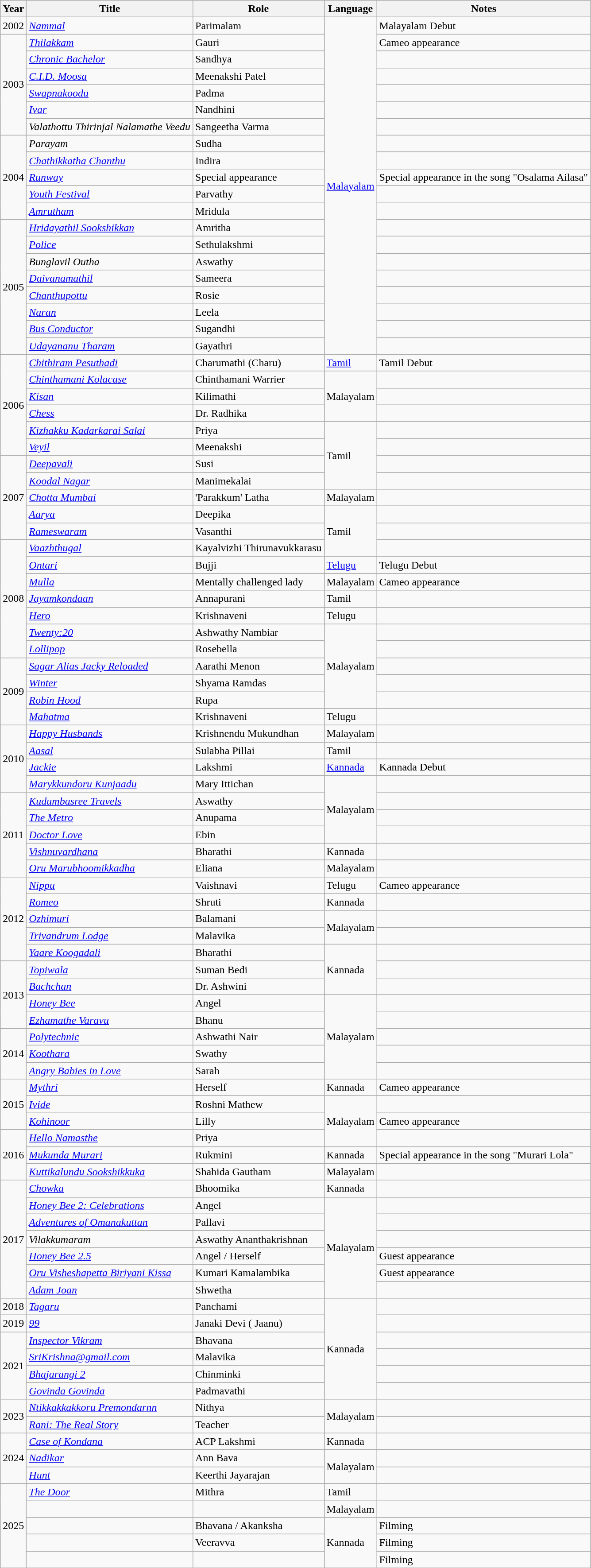<table class="wikitable sortable">
<tr>
<th>Year</th>
<th>Title</th>
<th>Role</th>
<th>Language</th>
<th class="unsortable">Notes</th>
</tr>
<tr>
<td>2002</td>
<td><em><a href='#'>Nammal</a></em></td>
<td>Parimalam</td>
<td rowspan="20"><a href='#'>Malayalam</a></td>
<td>Malayalam Debut</td>
</tr>
<tr>
<td rowspan=6>2003</td>
<td><em><a href='#'>Thilakkam</a></em></td>
<td>Gauri</td>
<td>Cameo appearance</td>
</tr>
<tr>
<td><em><a href='#'>Chronic Bachelor</a></em></td>
<td>Sandhya</td>
<td></td>
</tr>
<tr>
<td><em><a href='#'>C.I.D. Moosa</a></em></td>
<td>Meenakshi Patel</td>
<td></td>
</tr>
<tr>
<td><em><a href='#'>Swapnakoodu</a></em></td>
<td>Padma</td>
<td></td>
</tr>
<tr>
<td><em><a href='#'>Ivar</a></em></td>
<td>Nandhini</td>
<td></td>
</tr>
<tr>
<td><em>Valathottu Thirinjal Nalamathe Veedu</em></td>
<td>Sangeetha Varma</td>
<td></td>
</tr>
<tr>
<td rowspan="5">2004</td>
<td><em>Parayam</em></td>
<td>Sudha</td>
<td></td>
</tr>
<tr>
<td><em><a href='#'>Chathikkatha Chanthu</a></em></td>
<td>Indira</td>
<td></td>
</tr>
<tr>
<td><a href='#'><em>Runway</em></a></td>
<td>Special appearance</td>
<td>Special appearance in the song "Osalama Ailasa"</td>
</tr>
<tr>
<td><em><a href='#'>Youth Festival</a></em></td>
<td>Parvathy</td>
<td></td>
</tr>
<tr>
<td><em><a href='#'>Amrutham</a></em></td>
<td>Mridula</td>
<td></td>
</tr>
<tr>
<td rowspan="8">2005</td>
<td><em><a href='#'>Hridayathil Sookshikkan</a></em></td>
<td>Amritha</td>
<td></td>
</tr>
<tr>
<td><em><a href='#'>Police</a></em></td>
<td>Sethulakshmi</td>
<td></td>
</tr>
<tr>
<td><em>Bunglavil Outha</em></td>
<td>Aswathy</td>
<td></td>
</tr>
<tr>
<td><em><a href='#'>Daivanamathil</a></em></td>
<td>Sameera</td>
<td></td>
</tr>
<tr>
<td><em><a href='#'>Chanthupottu</a></em></td>
<td>Rosie</td>
<td></td>
</tr>
<tr>
<td><em><a href='#'>Naran</a></em></td>
<td>Leela</td>
<td></td>
</tr>
<tr>
<td><em><a href='#'>Bus Conductor</a></em></td>
<td>Sugandhi</td>
<td></td>
</tr>
<tr>
<td><em><a href='#'>Udayananu Tharam</a></em></td>
<td>Gayathri</td>
<td></td>
</tr>
<tr>
<td rowspan="6">2006</td>
<td><em><a href='#'>Chithiram Pesuthadi</a></em></td>
<td>Charumathi (Charu)</td>
<td><a href='#'>Tamil</a></td>
<td>Tamil Debut</td>
</tr>
<tr>
<td><em><a href='#'>Chinthamani Kolacase</a></em></td>
<td>Chinthamani Warrier</td>
<td rowspan=3>Malayalam</td>
<td></td>
</tr>
<tr>
<td><em><a href='#'>Kisan</a></em></td>
<td>Kilimathi</td>
<td></td>
</tr>
<tr>
<td><em><a href='#'>Chess</a></em></td>
<td>Dr. Radhika</td>
<td></td>
</tr>
<tr>
<td><em><a href='#'>Kizhakku Kadarkarai Salai</a></em></td>
<td>Priya</td>
<td rowspan=4>Tamil</td>
<td></td>
</tr>
<tr>
<td><em><a href='#'>Veyil</a></em></td>
<td>Meenakshi</td>
<td></td>
</tr>
<tr>
<td rowspan="5">2007</td>
<td><em><a href='#'>Deepavali</a></em></td>
<td>Susi</td>
<td></td>
</tr>
<tr>
<td><em><a href='#'>Koodal Nagar</a></em></td>
<td>Manimekalai</td>
<td></td>
</tr>
<tr>
<td><em><a href='#'>Chotta Mumbai</a></em></td>
<td>'Parakkum' Latha</td>
<td>Malayalam</td>
<td></td>
</tr>
<tr>
<td><em><a href='#'>Aarya</a></em></td>
<td>Deepika</td>
<td rowspan=3>Tamil</td>
<td></td>
</tr>
<tr>
<td><em><a href='#'>Rameswaram</a></em></td>
<td>Vasanthi</td>
<td></td>
</tr>
<tr>
<td rowspan="7">2008</td>
<td><em><a href='#'>Vaazhthugal</a></em></td>
<td>Kayalvizhi Thirunavukkarasu</td>
<td></td>
</tr>
<tr>
<td><em><a href='#'>Ontari</a></em></td>
<td>Bujji</td>
<td><a href='#'>Telugu</a></td>
<td>Telugu Debut</td>
</tr>
<tr>
<td><em><a href='#'>Mulla</a></em></td>
<td>Mentally challenged lady</td>
<td>Malayalam</td>
<td>Cameo appearance</td>
</tr>
<tr>
<td><em><a href='#'>Jayamkondaan</a></em></td>
<td>Annapurani</td>
<td>Tamil</td>
<td></td>
</tr>
<tr>
<td><em><a href='#'>Hero</a></em></td>
<td>Krishnaveni</td>
<td>Telugu</td>
<td></td>
</tr>
<tr>
<td><em><a href='#'>Twenty:20</a></em></td>
<td>Ashwathy Nambiar</td>
<td rowspan=5>Malayalam</td>
<td></td>
</tr>
<tr>
<td><em><a href='#'>Lollipop</a></em></td>
<td>Rosebella</td>
<td></td>
</tr>
<tr>
<td rowspan="4">2009</td>
<td><em><a href='#'>Sagar Alias Jacky Reloaded</a></em></td>
<td>Aarathi Menon</td>
<td></td>
</tr>
<tr>
<td><em><a href='#'>Winter</a></em></td>
<td>Shyama Ramdas</td>
<td></td>
</tr>
<tr>
<td><em><a href='#'>Robin Hood</a></em></td>
<td>Rupa</td>
<td></td>
</tr>
<tr>
<td><em><a href='#'>Mahatma</a></em></td>
<td>Krishnaveni</td>
<td>Telugu</td>
<td></td>
</tr>
<tr>
<td rowspan="4">2010</td>
<td><em><a href='#'>Happy Husbands</a></em></td>
<td>Krishnendu Mukundhan</td>
<td>Malayalam</td>
<td></td>
</tr>
<tr>
<td><em><a href='#'>Aasal</a></em></td>
<td>Sulabha Pillai</td>
<td>Tamil</td>
<td></td>
</tr>
<tr>
<td><em><a href='#'>Jackie</a></em></td>
<td>Lakshmi</td>
<td><a href='#'>Kannada</a></td>
<td>Kannada Debut</td>
</tr>
<tr>
<td><em><a href='#'>Marykkundoru Kunjaadu</a></em></td>
<td>Mary Ittichan</td>
<td rowspan=4>Malayalam</td>
<td></td>
</tr>
<tr>
<td rowspan="5">2011</td>
<td><em><a href='#'>Kudumbasree Travels</a></em></td>
<td>Aswathy</td>
<td></td>
</tr>
<tr>
<td><em><a href='#'>The Metro</a></em></td>
<td>Anupama</td>
<td></td>
</tr>
<tr>
<td><em><a href='#'>Doctor Love</a></em></td>
<td>Ebin</td>
<td></td>
</tr>
<tr>
<td><em><a href='#'>Vishnuvardhana</a></em></td>
<td>Bharathi</td>
<td>Kannada</td>
<td></td>
</tr>
<tr>
<td><em><a href='#'>Oru Marubhoomikkadha</a></em></td>
<td>Eliana</td>
<td>Malayalam</td>
<td></td>
</tr>
<tr>
<td rowspan="5">2012</td>
<td><em><a href='#'>Nippu</a></em></td>
<td>Vaishnavi</td>
<td>Telugu</td>
<td>Cameo appearance</td>
</tr>
<tr>
<td><em><a href='#'>Romeo</a></em></td>
<td>Shruti</td>
<td>Kannada</td>
<td></td>
</tr>
<tr>
<td><em><a href='#'>Ozhimuri</a></em></td>
<td>Balamani</td>
<td rowspan="2">Malayalam</td>
<td></td>
</tr>
<tr>
<td><em><a href='#'>Trivandrum Lodge</a></em></td>
<td>Malavika</td>
<td></td>
</tr>
<tr>
<td><em><a href='#'>Yaare Koogadali</a></em></td>
<td>Bharathi</td>
<td rowspan=3>Kannada</td>
<td></td>
</tr>
<tr>
<td rowspan="4">2013</td>
<td><em><a href='#'>Topiwala</a></em></td>
<td>Suman Bedi</td>
<td></td>
</tr>
<tr>
<td><em><a href='#'>Bachchan</a></em></td>
<td>Dr. Ashwini</td>
<td></td>
</tr>
<tr>
<td><em><a href='#'>Honey Bee</a></em></td>
<td>Angel</td>
<td rowspan="5">Malayalam</td>
<td></td>
</tr>
<tr>
<td><em><a href='#'>Ezhamathe Varavu</a></em></td>
<td>Bhanu</td>
<td></td>
</tr>
<tr>
<td rowspan="3">2014</td>
<td><em><a href='#'>Polytechnic</a></em></td>
<td>Ashwathi Nair</td>
<td></td>
</tr>
<tr>
<td><em><a href='#'>Koothara</a></em></td>
<td>Swathy</td>
<td></td>
</tr>
<tr>
<td><em><a href='#'>Angry Babies in Love</a></em></td>
<td>Sarah</td>
<td></td>
</tr>
<tr>
<td rowspan="3">2015</td>
<td><em><a href='#'>Mythri</a></em></td>
<td>Herself</td>
<td>Kannada</td>
<td>Cameo appearance</td>
</tr>
<tr>
<td><em><a href='#'>Ivide</a></em></td>
<td>Roshni Mathew</td>
<td rowspan="3">Malayalam</td>
<td></td>
</tr>
<tr>
<td><em><a href='#'>Kohinoor</a></em></td>
<td>Lilly</td>
<td>Cameo appearance</td>
</tr>
<tr>
<td rowspan="3">2016</td>
<td><em><a href='#'>Hello Namasthe</a></em></td>
<td>Priya</td>
<td></td>
</tr>
<tr>
<td><em><a href='#'>Mukunda Murari</a></em></td>
<td>Rukmini</td>
<td>Kannada</td>
<td>Special appearance in the song "Murari Lola"</td>
</tr>
<tr>
<td><em><a href='#'>Kuttikalundu Sookshikkuka</a></em></td>
<td>Shahida Gautham</td>
<td>Malayalam</td>
<td></td>
</tr>
<tr>
<td rowspan="7">2017</td>
<td><em><a href='#'>Chowka</a></em></td>
<td>Bhoomika</td>
<td>Kannada</td>
<td></td>
</tr>
<tr>
<td><em><a href='#'>Honey Bee 2: Celebrations</a></em></td>
<td>Angel</td>
<td rowspan="6">Malayalam</td>
<td></td>
</tr>
<tr>
<td><em><a href='#'>Adventures of Omanakuttan</a></em></td>
<td>Pallavi</td>
<td></td>
</tr>
<tr>
<td><em>Vilakkumaram</em></td>
<td>Aswathy Ananthakrishnan</td>
<td></td>
</tr>
<tr>
<td><em><a href='#'>Honey Bee 2.5</a></em></td>
<td>Angel / Herself</td>
<td>Guest appearance</td>
</tr>
<tr>
<td><em><a href='#'>Oru Visheshapetta Biriyani Kissa</a></em></td>
<td>Kumari Kamalambika</td>
<td>Guest appearance</td>
</tr>
<tr>
<td><em><a href='#'>Adam Joan</a></em></td>
<td>Shwetha</td>
<td></td>
</tr>
<tr>
<td>2018</td>
<td><em><a href='#'>Tagaru</a></em></td>
<td>Panchami</td>
<td rowspan="6">Kannada</td>
<td></td>
</tr>
<tr>
<td>2019</td>
<td><em><a href='#'>99</a></em></td>
<td>Janaki Devi ( Jaanu)</td>
<td></td>
</tr>
<tr>
<td rowspan="4">2021</td>
<td><em><a href='#'>Inspector Vikram</a></em></td>
<td>Bhavana</td>
<td></td>
</tr>
<tr>
<td><em><a href='#'>SriKrishna@gmail.com</a></em></td>
<td>Malavika</td>
<td></td>
</tr>
<tr>
<td><em><a href='#'>Bhajarangi 2</a></em></td>
<td>Chinminki</td>
<td></td>
</tr>
<tr>
<td><em><a href='#'>Govinda Govinda</a></em></td>
<td>Padmavathi</td>
<td></td>
</tr>
<tr>
<td rowspan="2">2023</td>
<td><em><a href='#'>Ntikkakkakkoru Premondarnn</a></em></td>
<td>Nithya</td>
<td rowspan="2">Malayalam</td>
<td></td>
</tr>
<tr>
<td><em><a href='#'>Rani: The Real Story</a></em></td>
<td>Teacher</td>
<td></td>
</tr>
<tr>
<td rowspan=3>2024</td>
<td><em><a href='#'>Case of Kondana</a></em></td>
<td>ACP Lakshmi</td>
<td>Kannada</td>
<td></td>
</tr>
<tr>
<td><em><a href='#'>Nadikar</a></em></td>
<td>Ann Bava</td>
<td rowspan="2">Malayalam</td>
<td></td>
</tr>
<tr>
<td><em><a href='#'>Hunt</a></em></td>
<td>Keerthi Jayarajan</td>
<td></td>
</tr>
<tr>
<td rowspan="5">2025</td>
<td><em><a href='#'>The Door</a></em></td>
<td>Mithra</td>
<td>Tamil</td>
<td></td>
</tr>
<tr>
<td></td>
<td></td>
<td>Malayalam</td>
<td></td>
</tr>
<tr>
<td></td>
<td>Bhavana / Akanksha</td>
<td rowspan="3">Kannada</td>
<td>Filming</td>
</tr>
<tr>
<td></td>
<td>Veeravva</td>
<td>Filming </td>
</tr>
<tr>
<td></td>
<td></td>
<td>Filming</td>
</tr>
</table>
